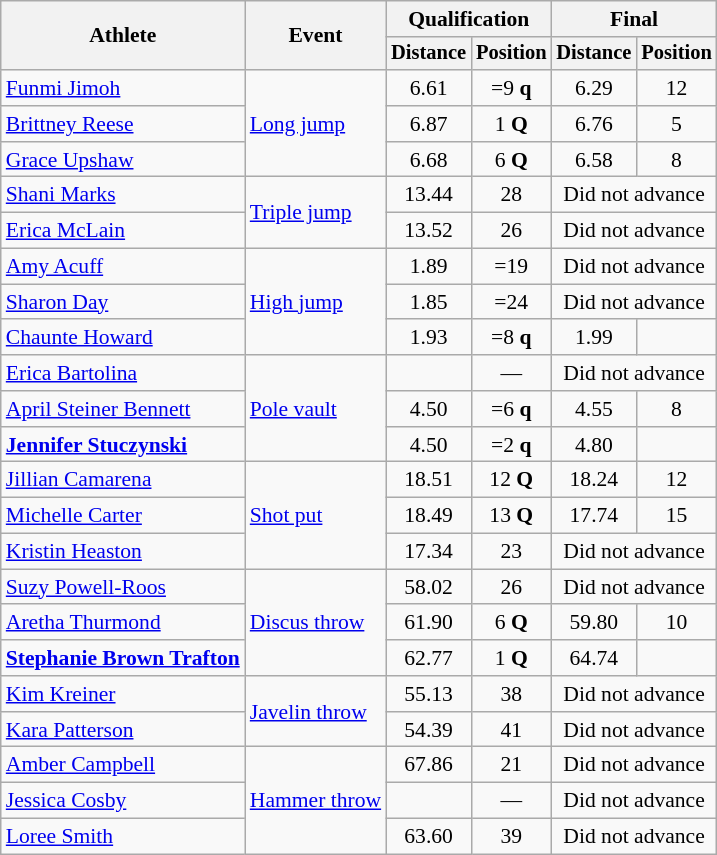<table class=wikitable style=font-size:90%;text-align:center>
<tr>
<th rowspan=2>Athlete</th>
<th rowspan=2>Event</th>
<th colspan=2>Qualification</th>
<th colspan=2>Final</th>
</tr>
<tr style=font-size:95%>
<th>Distance</th>
<th>Position</th>
<th>Distance</th>
<th>Position</th>
</tr>
<tr>
<td align=left><a href='#'>Funmi Jimoh</a></td>
<td align=left rowspan=3><a href='#'>Long jump</a></td>
<td>6.61</td>
<td>=9 <strong>q</strong></td>
<td>6.29</td>
<td>12</td>
</tr>
<tr>
<td align=left><a href='#'>Brittney Reese</a></td>
<td>6.87</td>
<td>1 <strong>Q</strong></td>
<td>6.76</td>
<td>5</td>
</tr>
<tr>
<td align=left><a href='#'>Grace Upshaw</a></td>
<td>6.68</td>
<td>6 <strong>Q</strong></td>
<td>6.58</td>
<td>8</td>
</tr>
<tr>
<td align=left><a href='#'>Shani Marks</a></td>
<td align=left rowspan=2><a href='#'>Triple jump</a></td>
<td>13.44</td>
<td>28</td>
<td colspan=2>Did not advance</td>
</tr>
<tr>
<td align=left><a href='#'>Erica McLain</a></td>
<td>13.52</td>
<td>26</td>
<td colspan=2>Did not advance</td>
</tr>
<tr>
<td align=left><a href='#'>Amy Acuff</a></td>
<td align=left rowspan=3><a href='#'>High jump</a></td>
<td>1.89</td>
<td>=19</td>
<td colspan=2>Did not advance</td>
</tr>
<tr>
<td align=left><a href='#'>Sharon Day</a></td>
<td>1.85</td>
<td>=24</td>
<td colspan=2>Did not advance</td>
</tr>
<tr>
<td align=left><a href='#'>Chaunte Howard</a></td>
<td>1.93</td>
<td>=8 <strong>q</strong></td>
<td>1.99</td>
<td></td>
</tr>
<tr>
<td align=left><a href='#'>Erica Bartolina</a></td>
<td align=left rowspan=3><a href='#'>Pole vault</a></td>
<td></td>
<td>—</td>
<td colspan=2>Did not advance</td>
</tr>
<tr>
<td align=left><a href='#'>April Steiner Bennett</a></td>
<td>4.50</td>
<td>=6 <strong>q</strong></td>
<td>4.55</td>
<td>8</td>
</tr>
<tr>
<td align=left><strong><a href='#'>Jennifer Stuczynski</a></strong></td>
<td>4.50</td>
<td>=2 <strong>q</strong></td>
<td>4.80</td>
<td></td>
</tr>
<tr>
<td align=left><a href='#'>Jillian Camarena</a></td>
<td align=left rowspan=3><a href='#'>Shot put</a></td>
<td>18.51</td>
<td>12 <strong>Q</strong></td>
<td>18.24</td>
<td>12</td>
</tr>
<tr>
<td align=left><a href='#'>Michelle Carter</a></td>
<td>18.49</td>
<td>13 <strong>Q</strong></td>
<td>17.74</td>
<td>15</td>
</tr>
<tr>
<td align=left><a href='#'>Kristin Heaston</a></td>
<td>17.34</td>
<td>23</td>
<td colspan=2>Did not advance</td>
</tr>
<tr>
<td align=left><a href='#'>Suzy Powell-Roos</a></td>
<td align=left rowspan=3><a href='#'>Discus throw</a></td>
<td>58.02</td>
<td>26</td>
<td colspan=2>Did not advance</td>
</tr>
<tr>
<td align=left><a href='#'>Aretha Thurmond</a></td>
<td>61.90</td>
<td>6 <strong>Q</strong></td>
<td>59.80</td>
<td>10</td>
</tr>
<tr>
<td align=left><strong><a href='#'>Stephanie Brown Trafton</a></strong></td>
<td>62.77</td>
<td>1 <strong>Q</strong></td>
<td>64.74</td>
<td></td>
</tr>
<tr>
<td align=left><a href='#'>Kim Kreiner</a></td>
<td align=left rowspan=2><a href='#'>Javelin throw</a></td>
<td>55.13</td>
<td>38</td>
<td colspan=2>Did not advance</td>
</tr>
<tr>
<td align=left><a href='#'>Kara Patterson</a></td>
<td>54.39</td>
<td>41</td>
<td colspan=2>Did not advance</td>
</tr>
<tr>
<td align=left><a href='#'>Amber Campbell</a></td>
<td align=left rowspan=3><a href='#'>Hammer throw</a></td>
<td>67.86</td>
<td>21</td>
<td colspan=2>Did not advance</td>
</tr>
<tr>
<td align=left><a href='#'>Jessica Cosby</a></td>
<td></td>
<td>—</td>
<td colspan=2>Did not advance</td>
</tr>
<tr>
<td align=left><a href='#'>Loree Smith</a></td>
<td>63.60</td>
<td>39</td>
<td colspan=2>Did not advance</td>
</tr>
</table>
